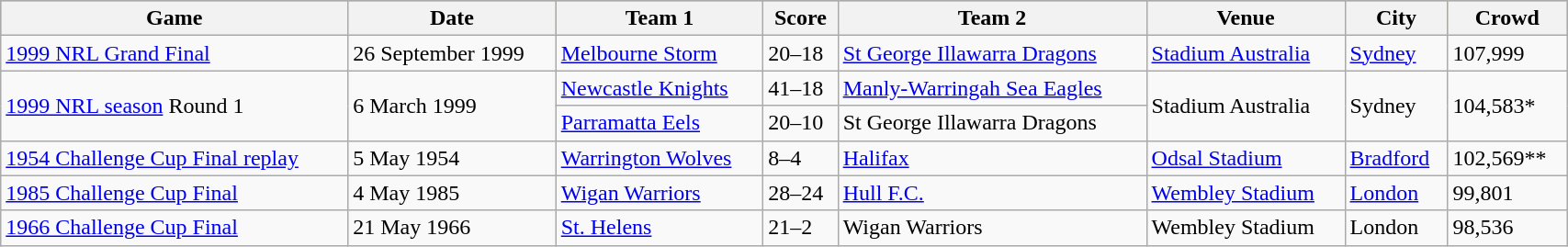<table class="wikitable" width=90%>
<tr bgcolor=#bdb76b>
<th>Game</th>
<th>Date</th>
<th>Team 1</th>
<th>Score</th>
<th>Team 2</th>
<th>Venue</th>
<th>City</th>
<th>Crowd</th>
</tr>
<tr>
<td><a href='#'>1999 NRL Grand Final</a></td>
<td>26 September 1999</td>
<td> <a href='#'>Melbourne Storm</a></td>
<td>20–18</td>
<td> <a href='#'>St George Illawarra Dragons</a></td>
<td><a href='#'>Stadium Australia</a></td>
<td><a href='#'>Sydney</a></td>
<td>107,999</td>
</tr>
<tr>
<td rowspan="2"><a href='#'>1999 NRL season</a> Round 1</td>
<td rowspan="2">6 March 1999</td>
<td> <a href='#'>Newcastle Knights</a></td>
<td>41–18</td>
<td> <a href='#'>Manly-Warringah Sea Eagles</a></td>
<td rowspan="2">Stadium Australia</td>
<td rowspan="2">Sydney</td>
<td rowspan="2">104,583*</td>
</tr>
<tr>
<td> <a href='#'>Parramatta Eels</a></td>
<td>20–10</td>
<td> St George Illawarra Dragons</td>
</tr>
<tr>
<td><a href='#'>1954 Challenge Cup Final replay</a></td>
<td>5 May 1954</td>
<td> <a href='#'>Warrington Wolves</a></td>
<td>8–4</td>
<td> <a href='#'>Halifax</a></td>
<td><a href='#'>Odsal Stadium</a></td>
<td><a href='#'>Bradford</a></td>
<td>102,569**</td>
</tr>
<tr>
<td><a href='#'>1985 Challenge Cup Final</a></td>
<td>4 May 1985</td>
<td> <a href='#'>Wigan Warriors</a></td>
<td>28–24</td>
<td> <a href='#'>Hull F.C.</a></td>
<td><a href='#'>Wembley Stadium</a></td>
<td><a href='#'>London</a></td>
<td>99,801</td>
</tr>
<tr>
<td><a href='#'>1966 Challenge Cup Final</a></td>
<td>21 May 1966</td>
<td> <a href='#'>St. Helens</a></td>
<td>21–2</td>
<td> Wigan Warriors</td>
<td>Wembley Stadium</td>
<td>London</td>
<td>98,536</td>
</tr>
</table>
